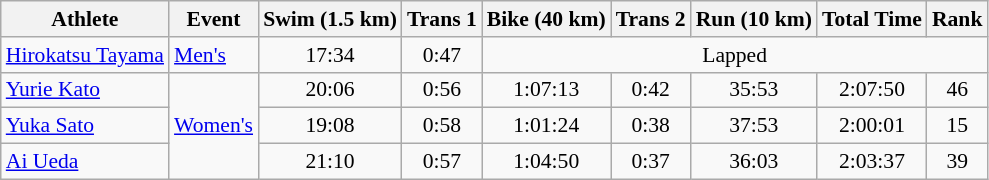<table class="wikitable" style="font-size:90%">
<tr>
<th>Athlete</th>
<th>Event</th>
<th>Swim (1.5 km)</th>
<th>Trans 1</th>
<th>Bike (40 km)</th>
<th>Trans 2</th>
<th>Run (10 km)</th>
<th>Total Time</th>
<th>Rank</th>
</tr>
<tr align=center>
<td align=left><a href='#'>Hirokatsu Tayama</a></td>
<td align=left><a href='#'>Men's</a></td>
<td>17:34</td>
<td>0:47</td>
<td colspan=5>Lapped</td>
</tr>
<tr align=center>
<td align=left><a href='#'>Yurie Kato</a></td>
<td align=left rowspan=3><a href='#'>Women's</a></td>
<td>20:06</td>
<td>0:56</td>
<td>1:07:13</td>
<td>0:42</td>
<td>35:53</td>
<td>2:07:50</td>
<td>46</td>
</tr>
<tr align=center>
<td align=left><a href='#'>Yuka Sato</a></td>
<td>19:08</td>
<td>0:58</td>
<td>1:01:24</td>
<td>0:38</td>
<td>37:53</td>
<td>2:00:01</td>
<td>15</td>
</tr>
<tr align=center>
<td align=left><a href='#'>Ai Ueda</a></td>
<td>21:10</td>
<td>0:57</td>
<td>1:04:50</td>
<td>0:37</td>
<td>36:03</td>
<td>2:03:37</td>
<td>39</td>
</tr>
</table>
